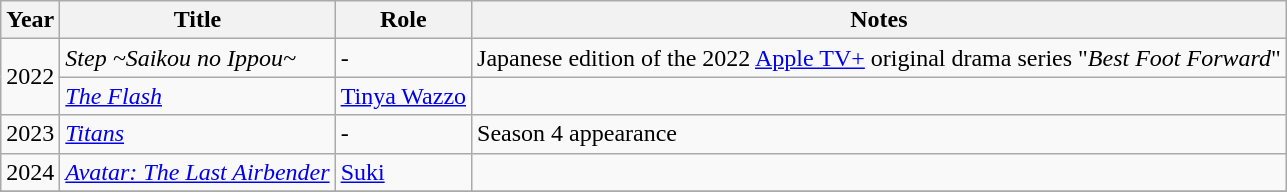<table class="wikitable sortable">
<tr>
<th>Year</th>
<th>Title</th>
<th>Role</th>
<th class="unsortable">Notes</th>
</tr>
<tr>
<td rowspan="2">2022</td>
<td><em>Step ~Saikou no Ippou~</em></td>
<td>-</td>
<td> Japanese edition of the 2022 <a href='#'>Apple TV+</a> original drama series "<em>Best Foot Forward</em>"</td>
</tr>
<tr>
<td><em><a href='#'>The Flash</a></em></td>
<td><a href='#'>Tinya Wazzo</a></td>
<td></td>
</tr>
<tr>
<td rowspan="1">2023</td>
<td><em><a href='#'>Titans</a></em></td>
<td>-</td>
<td> Season 4 appearance</td>
</tr>
<tr>
<td rowspan="1">2024</td>
<td><em><a href='#'>Avatar: The Last Airbender</a></em></td>
<td><a href='#'>Suki</a></td>
<td></td>
</tr>
<tr>
</tr>
</table>
